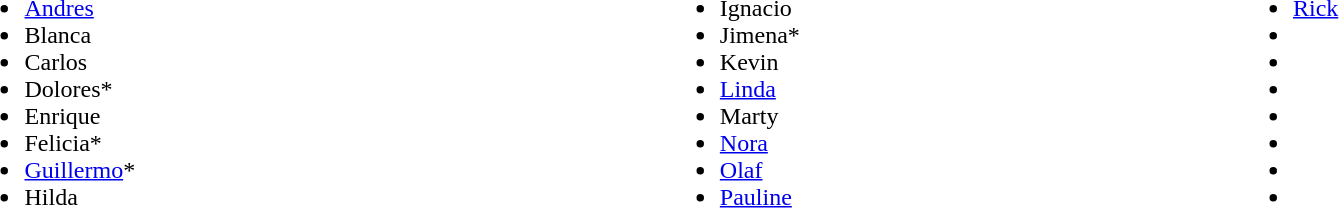<table width="90%">
<tr>
<td><br><ul><li><a href='#'>Andres</a></li><li>Blanca</li><li>Carlos</li><li>Dolores*</li><li>Enrique</li><li>Felicia*</li><li><a href='#'>Guillermo</a>*</li><li>Hilda</li></ul></td>
<td><br><ul><li>Ignacio</li><li>Jimena*</li><li>Kevin</li><li><a href='#'>Linda</a></li><li>Marty</li><li><a href='#'>Nora</a></li><li><a href='#'>Olaf</a></li><li><a href='#'>Pauline</a></li></ul></td>
<td><br><ul><li><a href='#'>Rick</a></li><li></li><li></li><li></li><li></li><li></li><li></li><li></li></ul></td>
</tr>
</table>
